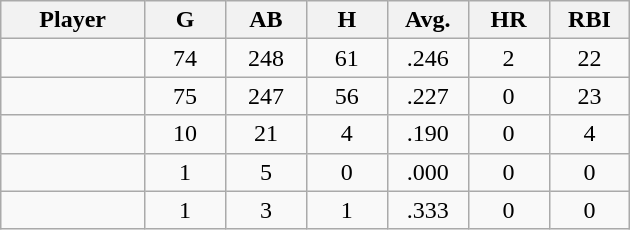<table class="wikitable sortable">
<tr>
<th bgcolor="#DDDDFF" width="16%">Player</th>
<th bgcolor="#DDDDFF" width="9%">G</th>
<th bgcolor="#DDDDFF" width="9%">AB</th>
<th bgcolor="#DDDDFF" width="9%">H</th>
<th bgcolor="#DDDDFF" width="9%">Avg.</th>
<th bgcolor="#DDDDFF" width="9%">HR</th>
<th bgcolor="#DDDDFF" width="9%">RBI</th>
</tr>
<tr align="center">
<td></td>
<td>74</td>
<td>248</td>
<td>61</td>
<td>.246</td>
<td>2</td>
<td>22</td>
</tr>
<tr align="center">
<td></td>
<td>75</td>
<td>247</td>
<td>56</td>
<td>.227</td>
<td>0</td>
<td>23</td>
</tr>
<tr align=center>
<td></td>
<td>10</td>
<td>21</td>
<td>4</td>
<td>.190</td>
<td>0</td>
<td>4</td>
</tr>
<tr align="center">
<td></td>
<td>1</td>
<td>5</td>
<td>0</td>
<td>.000</td>
<td>0</td>
<td>0</td>
</tr>
<tr align="center">
<td></td>
<td>1</td>
<td>3</td>
<td>1</td>
<td>.333</td>
<td>0</td>
<td>0</td>
</tr>
</table>
